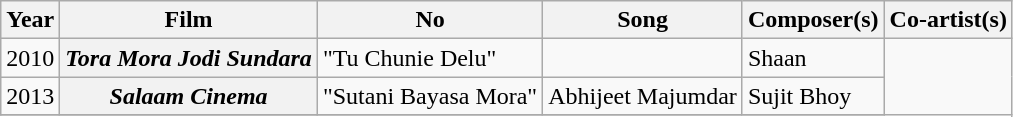<table class="wikitable">
<tr>
<th>Year</th>
<th>Film</th>
<th>No</th>
<th>Song</th>
<th>Composer(s)</th>
<th>Co-artist(s)</th>
</tr>
<tr>
<td rowspan="1">2010</td>
<th rowspan=1><em>Tora Mora Jodi Sundara</em></th>
<td>"Tu Chunie Delu"</td>
<td rowspan=1></td>
<td rowspan=1>Shaan</td>
</tr>
<tr>
<td>2013</td>
<th><em>Salaam Cinema</em></th>
<td>"Sutani Bayasa Mora"</td>
<td>Abhijeet Majumdar</td>
<td>Sujit Bhoy</td>
</tr>
<tr>
</tr>
</table>
